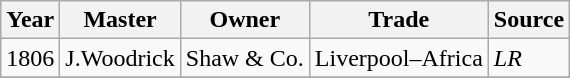<table class=" wikitable">
<tr>
<th>Year</th>
<th>Master</th>
<th>Owner</th>
<th>Trade</th>
<th>Source</th>
</tr>
<tr>
<td>1806</td>
<td>J.Woodrick</td>
<td>Shaw & Co.</td>
<td>Liverpool–Africa</td>
<td><em>LR</em></td>
</tr>
<tr>
</tr>
</table>
